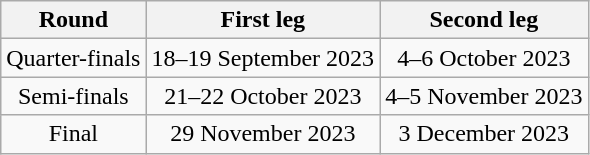<table class="wikitable" style="text-align:center">
<tr>
<th>Round</th>
<th>First leg</th>
<th>Second leg</th>
</tr>
<tr>
<td>Quarter-finals</td>
<td>18–19 September 2023</td>
<td>4–6 October 2023</td>
</tr>
<tr>
<td>Semi-finals</td>
<td>21–22 October 2023</td>
<td>4–5 November 2023</td>
</tr>
<tr>
<td>Final</td>
<td>29 November 2023</td>
<td>3 December 2023</td>
</tr>
</table>
